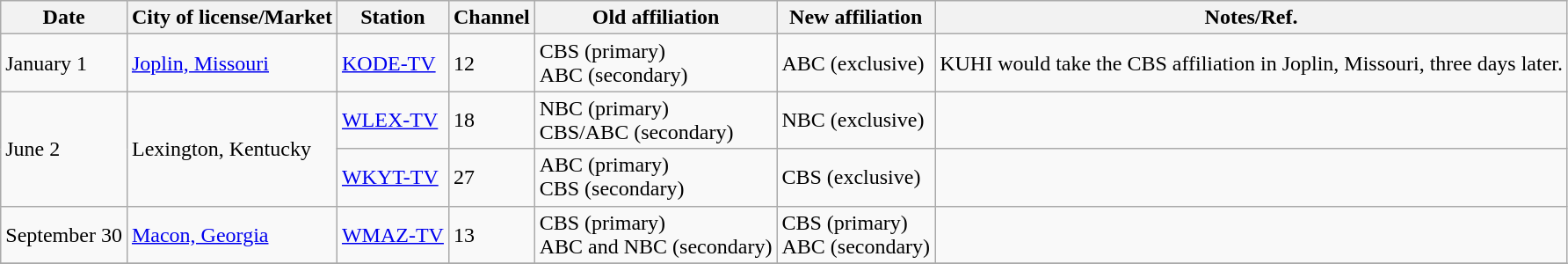<table class="wikitable sortable">
<tr>
<th>Date</th>
<th>City of license/Market</th>
<th>Station</th>
<th>Channel</th>
<th>Old affiliation</th>
<th>New affiliation</th>
<th>Notes/Ref.</th>
</tr>
<tr>
<td>January 1</td>
<td><a href='#'>Joplin, Missouri</a></td>
<td><a href='#'>KODE-TV</a></td>
<td>12</td>
<td>CBS (primary) <br> ABC (secondary)</td>
<td>ABC (exclusive)</td>
<td>KUHI would take the CBS affiliation in Joplin, Missouri, three days later.</td>
</tr>
<tr>
<td rowspan=2>June 2</td>
<td rowspan=2>Lexington, Kentucky</td>
<td><a href='#'>WLEX-TV</a></td>
<td>18</td>
<td>NBC (primary) <br> CBS/ABC (secondary)</td>
<td>NBC (exclusive)</td>
<td></td>
</tr>
<tr>
<td><a href='#'>WKYT-TV</a></td>
<td>27</td>
<td>ABC (primary) <br> CBS (secondary)</td>
<td>CBS (exclusive)</td>
<td></td>
</tr>
<tr>
<td>September 30</td>
<td><a href='#'>Macon, Georgia</a></td>
<td><a href='#'>WMAZ-TV</a></td>
<td>13</td>
<td>CBS (primary) <br> ABC and NBC (secondary)</td>
<td>CBS (primary) <br> ABC (secondary)</td>
<td></td>
</tr>
<tr>
</tr>
</table>
